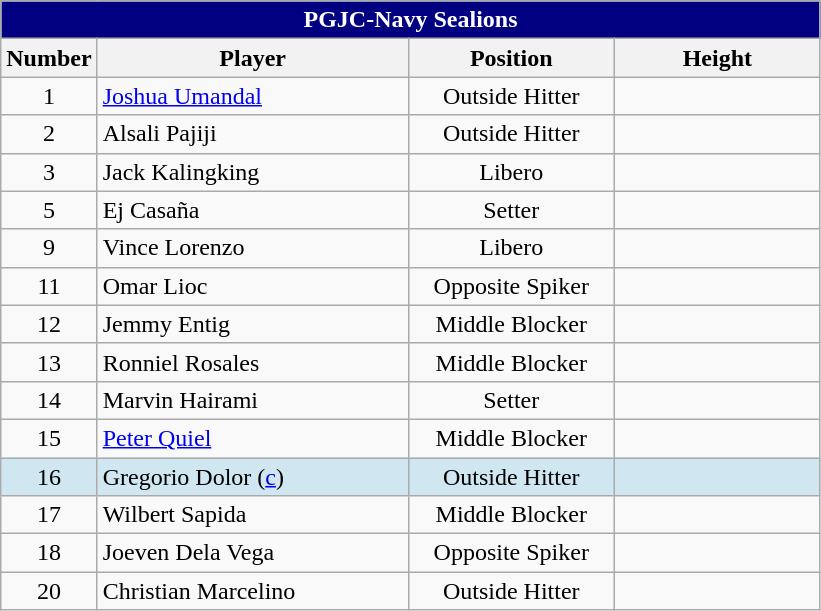<table class="wikitable sortable" style="text-align:center;">
<tr>
<th colspan="5" style= "background:#000080; color:#FFFFFF; text-align:center">PGJC-Navy Sealions</th>
</tr>
<tr>
<th width=3px>Number</th>
<th width=200px>Player</th>
<th width=130px>Position</th>
<th width=130px>Height</th>
</tr>
<tr>
<td>1</td>
<td style="text-align: left"><a href='#'>Joshua Umandal</a></td>
<td>Outside Hitter</td>
<td></td>
</tr>
<tr>
<td>2</td>
<td style="text-align: left">Alsali Pajiji</td>
<td>Outside Hitter</td>
<td></td>
</tr>
<tr>
<td>3</td>
<td style="text-align: left">Jack Kalingking</td>
<td>Libero</td>
<td></td>
</tr>
<tr>
<td>5</td>
<td style="text-align: left">Ej Casaña</td>
<td>Setter</td>
<td></td>
</tr>
<tr>
<td>9</td>
<td style="text-align: left">Vince Lorenzo</td>
<td>Libero</td>
<td></td>
</tr>
<tr>
<td>11</td>
<td style="text-align: left">Omar Lioc</td>
<td>Opposite Spiker</td>
<td></td>
</tr>
<tr>
<td>12</td>
<td style="text-align: left">Jemmy Entig</td>
<td>Middle Blocker</td>
<td></td>
</tr>
<tr>
<td>13</td>
<td style="text-align: left">Ronniel Rosales</td>
<td>Middle Blocker</td>
<td></td>
</tr>
<tr>
<td>14</td>
<td style="text-align: left">Marvin Hairami</td>
<td>Setter</td>
<td></td>
</tr>
<tr>
<td>15</td>
<td style="text-align: left"><a href='#'>Peter Quiel</a></td>
<td>Middle Blocker</td>
<td></td>
</tr>
<tr bgcolor=#D0E6F>
<td>16</td>
<td style="text-align: left">Gregorio Dolor (<a href='#'>c</a>)</td>
<td>Outside Hitter</td>
<td></td>
</tr>
<tr>
<td>17</td>
<td style="text-align: left">Wilbert Sapida</td>
<td>Middle Blocker</td>
<td></td>
</tr>
<tr>
<td>18</td>
<td style="text-align: left">Joeven Dela Vega</td>
<td>Opposite Spiker</td>
<td></td>
</tr>
<tr>
<td>20</td>
<td style="text-align: left">Christian Marcelino</td>
<td>Outside Hitter</td>
<td></td>
</tr>
</table>
